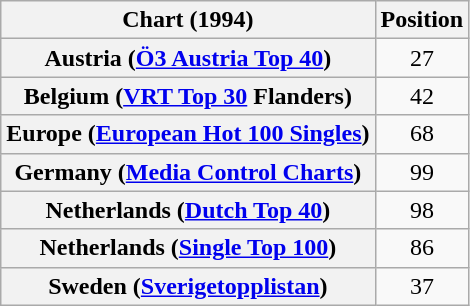<table class="wikitable sortable plainrowheaders">
<tr>
<th>Chart (1994)</th>
<th>Position</th>
</tr>
<tr>
<th scope="row">Austria (<a href='#'>Ö3 Austria Top 40</a>)</th>
<td align="center">27</td>
</tr>
<tr>
<th scope="row">Belgium (<a href='#'>VRT Top 30</a> Flanders)</th>
<td align="center">42</td>
</tr>
<tr>
<th scope="row">Europe (<a href='#'>European Hot 100 Singles</a>)</th>
<td style="text-align:center;">68</td>
</tr>
<tr>
<th scope="row">Germany (<a href='#'>Media Control Charts</a>) </th>
<td align="center">99</td>
</tr>
<tr>
<th scope="row">Netherlands (<a href='#'>Dutch Top 40</a>)</th>
<td align="center">98</td>
</tr>
<tr>
<th scope="row">Netherlands (<a href='#'>Single Top 100</a>)</th>
<td align="center">86</td>
</tr>
<tr>
<th scope="row">Sweden (<a href='#'>Sverigetopplistan</a>)</th>
<td align="center">37</td>
</tr>
</table>
